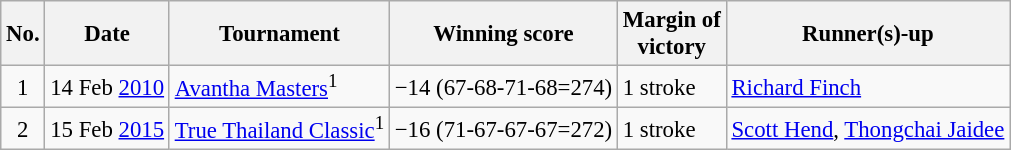<table class="wikitable" style="font-size:95%;">
<tr>
<th>No.</th>
<th>Date</th>
<th>Tournament</th>
<th>Winning score</th>
<th>Margin of<br>victory</th>
<th>Runner(s)-up</th>
</tr>
<tr>
<td align=center>1</td>
<td align=right>14 Feb <a href='#'>2010</a></td>
<td><a href='#'>Avantha Masters</a><sup>1</sup></td>
<td>−14 (67-68-71-68=274)</td>
<td>1 stroke</td>
<td> <a href='#'>Richard Finch</a></td>
</tr>
<tr>
<td align=center>2</td>
<td align=right>15 Feb <a href='#'>2015</a></td>
<td><a href='#'>True Thailand Classic</a><sup>1</sup></td>
<td>−16 (71-67-67-67=272)</td>
<td>1 stroke</td>
<td> <a href='#'>Scott Hend</a>,  <a href='#'>Thongchai Jaidee</a></td>
</tr>
</table>
